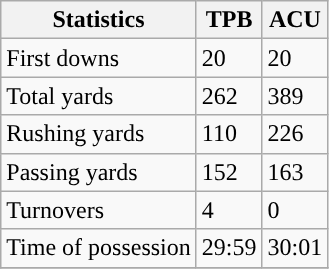<table class="wikitable" style="float: left;">
<tr>
<th>Statistics</th>
<th>TPB</th>
<th>ACU</th>
</tr>
<tr>
<td>First downs</td>
<td>20</td>
<td>20</td>
</tr>
<tr>
<td>Total yards</td>
<td>262</td>
<td>389</td>
</tr>
<tr>
<td>Rushing yards</td>
<td>110</td>
<td>226</td>
</tr>
<tr>
<td>Passing yards</td>
<td>152</td>
<td>163</td>
</tr>
<tr>
<td>Turnovers</td>
<td>4</td>
<td>0</td>
</tr>
<tr>
<td>Time of possession</td>
<td>29:59</td>
<td>30:01</td>
</tr>
<tr>
</tr>
</table>
